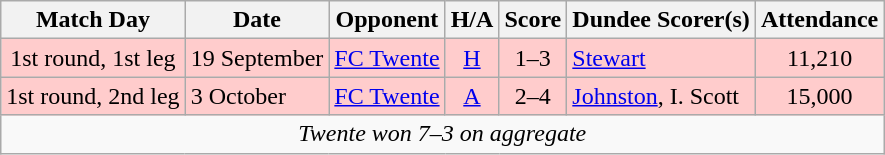<table class="wikitable" style="text-align:center">
<tr>
<th>Match Day</th>
<th>Date</th>
<th>Opponent</th>
<th>H/A</th>
<th>Score</th>
<th>Dundee Scorer(s)</th>
<th>Attendance</th>
</tr>
<tr bgcolor="#FFCCCC">
<td>1st round, 1st leg</td>
<td align="left">19 September</td>
<td align="left"> <a href='#'>FC Twente</a></td>
<td><a href='#'>H</a></td>
<td>1–3</td>
<td align="left"><a href='#'>Stewart</a></td>
<td>11,210</td>
</tr>
<tr bgcolor="#FFCCCC">
<td>1st round, 2nd leg</td>
<td align="left">3 October</td>
<td align="left"> <a href='#'>FC Twente</a></td>
<td><a href='#'>A</a></td>
<td>2–4</td>
<td align="left"><a href='#'>Johnston</a>, I. Scott</td>
<td>15,000</td>
</tr>
<tr>
<td colspan="7"><em>Twente won 7–3 on aggregate</em></td>
</tr>
</table>
